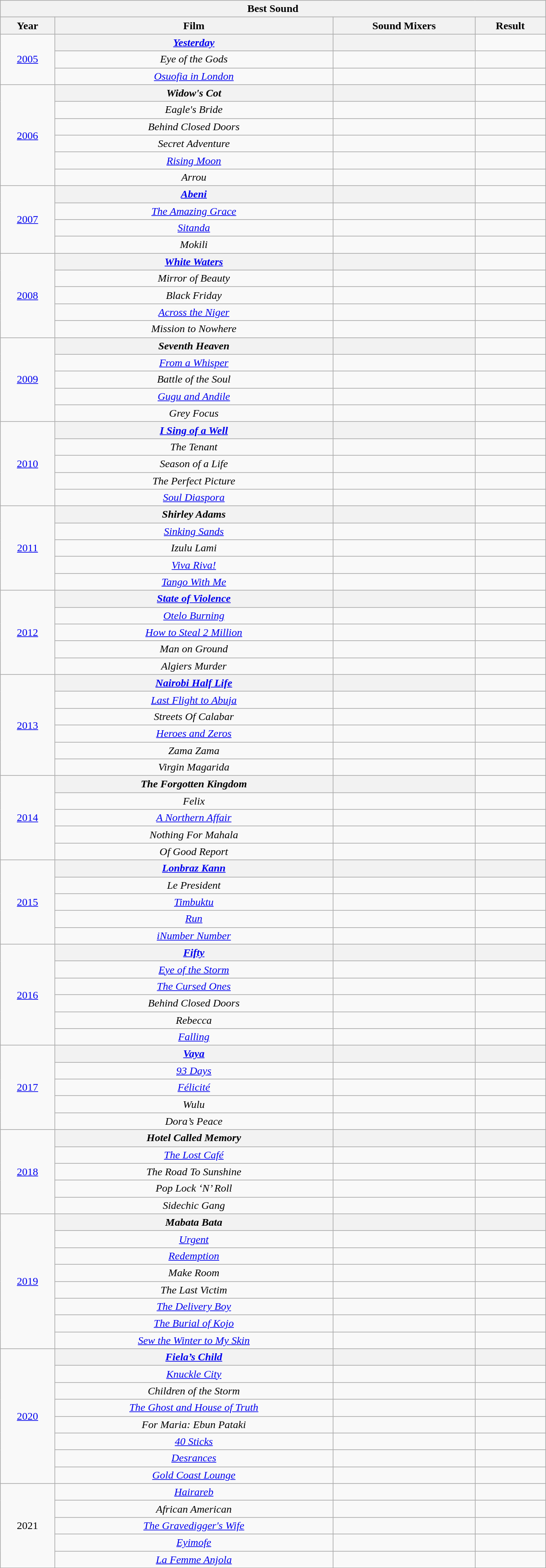<table class=wikitable style="text-align:center" width="65%">
<tr>
<th colspan="4">Best Sound</th>
</tr>
<tr>
<th>Year</th>
<th>Film</th>
<th>Sound Mixers</th>
<th>Result</th>
</tr>
<tr>
<td rowspan="3"><a href='#'>2005</a></td>
<th><em><a href='#'>Yesterday</a></em></th>
<th></th>
<td></td>
</tr>
<tr>
<td><em>Eye of the Gods</em></td>
<td></td>
<td></td>
</tr>
<tr>
<td><em><a href='#'>Osuofia in London</a></em></td>
<td></td>
<td></td>
</tr>
<tr>
<td rowspan="6"><a href='#'>2006</a></td>
<th><em>Widow's Cot</em></th>
<th></th>
<td></td>
</tr>
<tr>
<td><em>Eagle's Bride</em></td>
<td></td>
<td></td>
</tr>
<tr>
<td><em>Behind Closed Doors</em></td>
<td></td>
<td></td>
</tr>
<tr>
<td><em>Secret Adventure</em></td>
<td></td>
<td></td>
</tr>
<tr>
<td><em><a href='#'>Rising Moon</a></em></td>
<td></td>
<td></td>
</tr>
<tr>
<td><em>Arrou</em></td>
<td></td>
<td></td>
</tr>
<tr>
<td rowspan="4"><a href='#'>2007</a></td>
<th><em><a href='#'>Abeni</a></em></th>
<th></th>
<td></td>
</tr>
<tr>
<td><em><a href='#'>The Amazing Grace</a></em></td>
<td></td>
<td></td>
</tr>
<tr>
<td><em><a href='#'>Sitanda</a></em></td>
<td></td>
<td></td>
</tr>
<tr>
<td><em>Mokili</em></td>
<td></td>
<td></td>
</tr>
<tr>
<td rowspan="5"><a href='#'>2008</a></td>
<th><em><a href='#'>White Waters</a></em></th>
<th></th>
<td></td>
</tr>
<tr>
<td><em>Mirror of Beauty</em></td>
<td></td>
<td></td>
</tr>
<tr>
<td><em>Black Friday</em></td>
<td></td>
<td></td>
</tr>
<tr>
<td><em><a href='#'>Across the Niger</a></em></td>
<td></td>
<td></td>
</tr>
<tr>
<td><em>Mission to Nowhere</em></td>
<td></td>
<td></td>
</tr>
<tr>
<td rowspan="5"><a href='#'>2009</a></td>
<th><em>Seventh Heaven</em></th>
<th></th>
<td></td>
</tr>
<tr>
<td><em><a href='#'>From a Whisper</a></em></td>
<td></td>
<td></td>
</tr>
<tr>
<td><em>Battle of the Soul</em></td>
<td></td>
<td></td>
</tr>
<tr>
<td><em><a href='#'>Gugu and Andile</a></em></td>
<td></td>
<td></td>
</tr>
<tr>
<td><em>Grey Focus</em></td>
<td></td>
<td></td>
</tr>
<tr>
<td rowspan="5"><a href='#'>2010</a></td>
<th><em><a href='#'>I Sing of a Well</a></em></th>
<th></th>
<td></td>
</tr>
<tr>
<td><em>The Tenant</em></td>
<td></td>
<td></td>
</tr>
<tr>
<td><em>Season of a Life</em></td>
<td></td>
<td></td>
</tr>
<tr>
<td><em>The Perfect Picture</em></td>
<td></td>
<td></td>
</tr>
<tr>
<td><em><a href='#'>Soul Diaspora</a></em></td>
<td></td>
<td></td>
</tr>
<tr>
<td rowspan="5"><a href='#'>2011</a></td>
<th><em>Shirley Adams</em></th>
<th></th>
<td></td>
</tr>
<tr>
<td><em><a href='#'>Sinking Sands</a></em></td>
<td></td>
<td></td>
</tr>
<tr>
<td><em>Izulu Lami</em></td>
<td></td>
<td></td>
</tr>
<tr>
<td><em><a href='#'>Viva Riva!</a></em></td>
<td></td>
<td></td>
</tr>
<tr>
<td><em><a href='#'>Tango With Me</a></em></td>
<td></td>
<td></td>
</tr>
<tr>
<td rowspan="5"><a href='#'>2012</a></td>
<th><em><a href='#'>State of Violence</a></em></th>
<th></th>
<td></td>
</tr>
<tr>
<td><em><a href='#'>Otelo Burning</a></em></td>
<td></td>
<td></td>
</tr>
<tr>
<td><em><a href='#'>How to Steal 2 Million</a></em></td>
<td></td>
<td></td>
</tr>
<tr>
<td><em>Man on Ground</em></td>
<td></td>
<td></td>
</tr>
<tr>
<td><em>Algiers Murder</em></td>
<td></td>
<td></td>
</tr>
<tr>
<td rowspan="6"><a href='#'>2013</a></td>
<th><em><a href='#'>Nairobi Half Life</a></em></th>
<th></th>
<td></td>
</tr>
<tr>
<td><em><a href='#'>Last Flight to Abuja</a></em></td>
<td></td>
<td></td>
</tr>
<tr>
<td><em>Streets Of Calabar</em></td>
<td></td>
<td></td>
</tr>
<tr>
<td><em><a href='#'>Heroes and Zeros</a></em></td>
<td></td>
<td></td>
</tr>
<tr>
<td><em>Zama Zama</em></td>
<td></td>
<td></td>
</tr>
<tr>
<td><em>Virgin Magarida</em></td>
<td></td>
<td></td>
</tr>
<tr>
<td rowspan="5"><a href='#'>2014</a></td>
<th><em>The Forgotten Kingdom</em></th>
<th></th>
<td></td>
</tr>
<tr>
<td><em>Felix</em></td>
<td></td>
<td></td>
</tr>
<tr>
<td><em><a href='#'>A Northern Affair</a></em></td>
<td></td>
<td></td>
</tr>
<tr>
<td><em>Nothing For Mahala</em></td>
<td></td>
<td></td>
</tr>
<tr>
<td><em>Of Good Report</em></td>
<td></td>
<td></td>
</tr>
<tr>
<td rowspan="5"><a href='#'>2015</a></td>
<th><strong><em><a href='#'>Lonbraz Kann</a></em></strong></th>
<th></th>
<th></th>
</tr>
<tr>
<td><em>Le President</em></td>
<td></td>
<td></td>
</tr>
<tr>
<td><em><a href='#'>Timbuktu</a></em></td>
<td></td>
<td></td>
</tr>
<tr>
<td><em><a href='#'>Run</a></em></td>
<td></td>
<td></td>
</tr>
<tr>
<td><em><a href='#'>iNumber Number</a></em></td>
<td></td>
<td></td>
</tr>
<tr>
<td rowspan="6"><a href='#'>2016</a></td>
<th><strong><em><a href='#'>Fifty</a></em></strong></th>
<th></th>
<th></th>
</tr>
<tr>
<td><em><a href='#'>Eye of the Storm</a></em></td>
<td></td>
<td></td>
</tr>
<tr>
<td><em><a href='#'>The Cursed Ones</a></em></td>
<td></td>
<td></td>
</tr>
<tr>
<td><em>Behind Closed Doors</em></td>
<td></td>
<td></td>
</tr>
<tr>
<td><em>Rebecca</em></td>
<td></td>
<td></td>
</tr>
<tr>
<td><em><a href='#'>Falling</a></em></td>
<td></td>
<td></td>
</tr>
<tr>
<td rowspan="5"><a href='#'>2017</a></td>
<th><strong><em><a href='#'>Vaya</a></em></strong></th>
<th></th>
<th></th>
</tr>
<tr>
<td><em><a href='#'>93 Days</a></em></td>
<td></td>
<td></td>
</tr>
<tr>
<td><em><a href='#'>Félicité</a></em></td>
<td></td>
<td></td>
</tr>
<tr>
<td><em>Wulu</em></td>
<td></td>
<td></td>
</tr>
<tr>
<td><em>Dora’s Peace</em></td>
<td></td>
<td></td>
</tr>
<tr>
<td rowspan="5"><a href='#'>2018</a></td>
<th><strong><em>Hotel Called Memory</em></strong></th>
<th></th>
<th></th>
</tr>
<tr>
<td><em><a href='#'>The Lost Café</a></em></td>
<td></td>
<td></td>
</tr>
<tr>
<td><em>The Road To Sunshine</em></td>
<td></td>
<td></td>
</tr>
<tr>
<td><em>Pop Lock ‘N’ Roll</em></td>
<td></td>
<td></td>
</tr>
<tr>
<td><em>Sidechic Gang</em></td>
<td></td>
<td></td>
</tr>
<tr>
<td rowspan="8"><a href='#'>2019</a></td>
<th><strong><em>Mabata Bata</em></strong></th>
<th></th>
<th></th>
</tr>
<tr>
<td><em><a href='#'>Urgent</a></em></td>
<td></td>
<td></td>
</tr>
<tr>
<td><em><a href='#'>Redemption</a></em></td>
<td></td>
<td></td>
</tr>
<tr>
<td><em>Make Room</em></td>
<td></td>
<td></td>
</tr>
<tr>
<td><em>The Last Victim</em></td>
<td></td>
<td></td>
</tr>
<tr>
<td><em><a href='#'>The Delivery Boy</a></em></td>
<td></td>
<td></td>
</tr>
<tr>
<td><em><a href='#'>The Burial of Kojo</a></em></td>
<td></td>
<td></td>
</tr>
<tr>
<td><em><a href='#'>Sew the Winter to My Skin</a></em></td>
<td></td>
<td></td>
</tr>
<tr>
<td rowspan="8"><a href='#'>2020</a></td>
<th><strong><em><a href='#'>Fiela’s Child</a></em></strong></th>
<th></th>
<th></th>
</tr>
<tr>
<td><em><a href='#'>Knuckle City</a></em></td>
<td></td>
<td></td>
</tr>
<tr>
<td><em>Children of the Storm</em></td>
<td></td>
<td></td>
</tr>
<tr>
<td><em><a href='#'>The Ghost and House of Truth</a></em></td>
<td></td>
<td></td>
</tr>
<tr>
<td><em>For Maria: Ebun Pataki</em></td>
<td></td>
<td></td>
</tr>
<tr>
<td><em><a href='#'>40 Sticks</a></em></td>
<td></td>
<td></td>
</tr>
<tr>
<td><em><a href='#'>Desrances</a></em></td>
<td></td>
<td></td>
</tr>
<tr>
<td><em><a href='#'>Gold Coast Lounge</a></em></td>
<td></td>
<td></td>
</tr>
<tr>
<td rowspan="5">2021</td>
<td><em><a href='#'>Hairareb</a></em></td>
<td></td>
<td></td>
</tr>
<tr>
<td><em>African American</em></td>
<td></td>
<td></td>
</tr>
<tr>
<td><em><a href='#'>The Gravedigger's Wife</a></em></td>
<td></td>
<td></td>
</tr>
<tr>
<td><em><a href='#'>Eyimofe</a></em></td>
<td></td>
<td></td>
</tr>
<tr>
<td><em><a href='#'>La Femme Anjola</a></em></td>
<td></td>
<td></td>
</tr>
<tr>
</tr>
</table>
